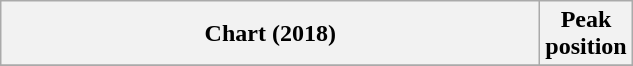<table class="wikitable plainrowheaders" style="text-align:center">
<tr>
<th scope="col" style="width:22em">Chart (2018)</th>
<th scope="col">Peak<br>position</th>
</tr>
<tr>
</tr>
</table>
